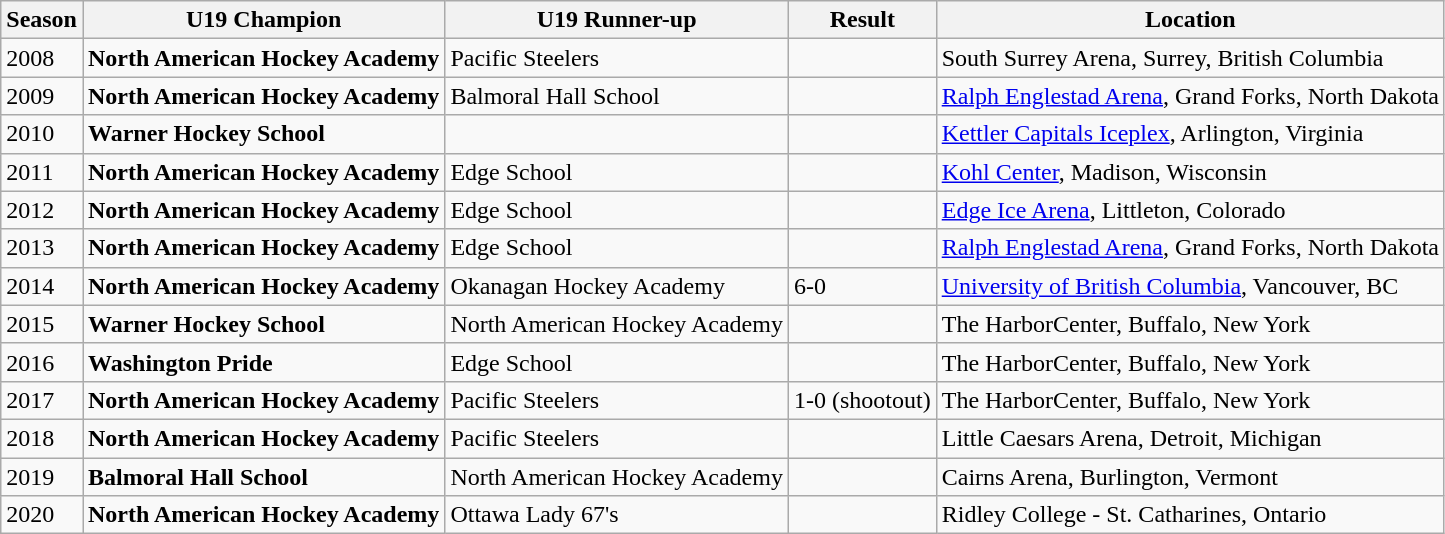<table class="wikitable">
<tr>
<th>Season</th>
<th>U19 Champion</th>
<th>U19 Runner-up</th>
<th>Result</th>
<th>Location</th>
</tr>
<tr>
<td>2008</td>
<td><strong>North American Hockey Academy</strong></td>
<td>Pacific Steelers</td>
<td></td>
<td>South Surrey Arena, Surrey, British Columbia</td>
</tr>
<tr>
<td>2009</td>
<td><strong>North American Hockey Academy</strong></td>
<td>Balmoral Hall School</td>
<td></td>
<td><a href='#'>Ralph Englestad Arena</a>, Grand Forks, North Dakota</td>
</tr>
<tr>
<td>2010</td>
<td><strong>Warner Hockey School</strong></td>
<td></td>
<td></td>
<td><a href='#'>Kettler Capitals Iceplex</a>, Arlington, Virginia</td>
</tr>
<tr>
<td>2011</td>
<td><strong>North American Hockey Academy</strong></td>
<td>Edge School</td>
<td></td>
<td><a href='#'>Kohl Center</a>, Madison, Wisconsin</td>
</tr>
<tr>
<td>2012</td>
<td><strong>North American Hockey Academy</strong></td>
<td>Edge School</td>
<td></td>
<td><a href='#'>Edge Ice Arena</a>, Littleton, Colorado</td>
</tr>
<tr>
<td>2013</td>
<td><strong>North American Hockey Academy</strong></td>
<td>Edge School</td>
<td></td>
<td><a href='#'>Ralph Englestad Arena</a>, Grand Forks, North Dakota</td>
</tr>
<tr>
<td>2014</td>
<td><strong>North American Hockey Academy</strong></td>
<td>Okanagan Hockey Academy</td>
<td>6-0</td>
<td><a href='#'>University of British Columbia</a>, Vancouver, BC</td>
</tr>
<tr>
<td>2015</td>
<td><strong>Warner Hockey School</strong></td>
<td>North American Hockey Academy</td>
<td></td>
<td>The HarborCenter, Buffalo, New York</td>
</tr>
<tr>
<td>2016</td>
<td><strong>Washington Pride</strong></td>
<td>Edge School</td>
<td></td>
<td>The HarborCenter, Buffalo, New York</td>
</tr>
<tr>
<td>2017</td>
<td><strong>North American Hockey Academy</strong></td>
<td>Pacific Steelers</td>
<td>1-0 (shootout)</td>
<td>The HarborCenter, Buffalo, New York</td>
</tr>
<tr>
<td>2018</td>
<td><strong>North American Hockey Academy</strong></td>
<td>Pacific Steelers</td>
<td></td>
<td>Little Caesars Arena, Detroit, Michigan</td>
</tr>
<tr>
<td>2019</td>
<td><strong>Balmoral Hall School</strong></td>
<td>North American Hockey Academy</td>
<td></td>
<td>Cairns Arena, Burlington, Vermont</td>
</tr>
<tr>
<td>2020</td>
<td><strong>North American Hockey Academy</strong></td>
<td>Ottawa Lady 67's</td>
<td></td>
<td>Ridley College - St. Catharines, Ontario</td>
</tr>
</table>
